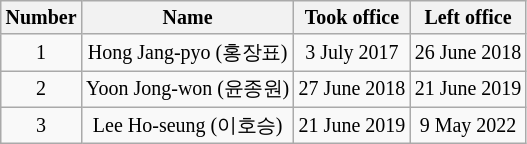<table class="wikitable" style="font-size:10pt; text-align: center;">
<tr>
<th>Number</th>
<th>Name</th>
<th>Took office</th>
<th>Left office</th>
</tr>
<tr>
<td>1</td>
<td>Hong Jang-pyo (홍장표)</td>
<td>3 July 2017</td>
<td>26 June 2018</td>
</tr>
<tr>
<td>2</td>
<td>Yoon Jong-won (윤종원)</td>
<td>27 June 2018</td>
<td>21 June 2019</td>
</tr>
<tr>
<td>3</td>
<td>Lee Ho-seung (이호승)</td>
<td>21 June 2019</td>
<td>9 May 2022</td>
</tr>
</table>
